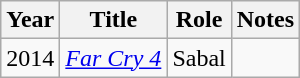<table class="wikitable sortable">
<tr>
<th>Year</th>
<th>Title</th>
<th>Role</th>
<th>Notes</th>
</tr>
<tr>
<td>2014</td>
<td><em><a href='#'>Far Cry 4</a></em></td>
<td>Sabal</td>
<td></td>
</tr>
</table>
